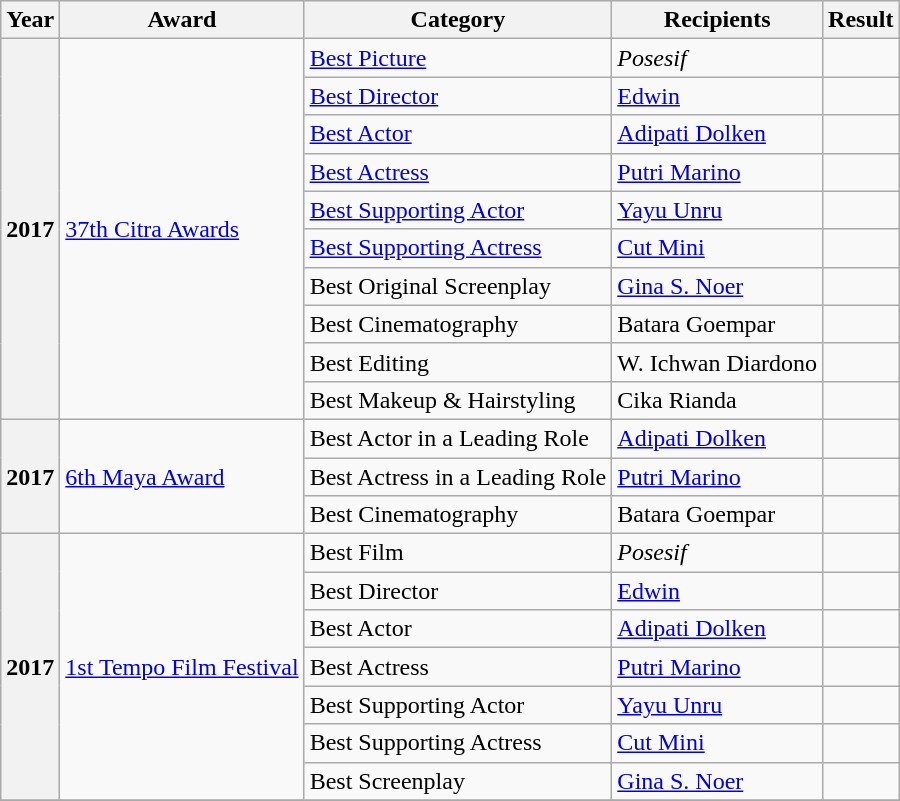<table class="wikitable sortable">
<tr>
<th>Year</th>
<th>Award</th>
<th>Category</th>
<th>Recipients</th>
<th>Result</th>
</tr>
<tr>
<th rowspan="10">2017</th>
<td rowspan="10"><a href='#'>37th Citra Awards</a></td>
<td><a href='#'>Best Picture</a></td>
<td><em>Posesif</em></td>
<td></td>
</tr>
<tr>
<td><a href='#'>Best Director</a></td>
<td><a href='#'>Edwin</a></td>
<td></td>
</tr>
<tr>
<td><a href='#'>Best Actor</a></td>
<td><a href='#'>Adipati Dolken</a></td>
<td></td>
</tr>
<tr>
<td><a href='#'>Best Actress</a></td>
<td><a href='#'>Putri Marino</a></td>
<td></td>
</tr>
<tr>
<td><a href='#'>Best Supporting Actor</a></td>
<td><a href='#'>Yayu Unru</a></td>
<td></td>
</tr>
<tr>
<td><a href='#'>Best Supporting Actress</a></td>
<td><a href='#'>Cut Mini</a></td>
<td></td>
</tr>
<tr>
<td>Best Original Screenplay</td>
<td><a href='#'>Gina S. Noer</a></td>
<td></td>
</tr>
<tr>
<td>Best Cinematography</td>
<td>Batara Goempar</td>
<td></td>
</tr>
<tr>
<td>Best Editing</td>
<td>W. Ichwan Diardono</td>
<td></td>
</tr>
<tr>
<td>Best Makeup & Hairstyling</td>
<td>Cika Rianda</td>
<td></td>
</tr>
<tr>
<th rowspan="3">2017</th>
<td rowspan="3"><a href='#'>6th Maya Award</a></td>
<td>Best Actor in a Leading Role</td>
<td><a href='#'>Adipati Dolken</a></td>
<td></td>
</tr>
<tr>
<td>Best Actress in a Leading Role</td>
<td><a href='#'>Putri Marino</a></td>
<td></td>
</tr>
<tr>
<td>Best Cinematography</td>
<td>Batara Goempar</td>
<td></td>
</tr>
<tr>
<th rowspan="7">2017</th>
<td rowspan="7"><a href='#'>1st Tempo Film Festival</a></td>
<td>Best Film</td>
<td><em>Posesif</em></td>
<td></td>
</tr>
<tr>
<td>Best Director</td>
<td><a href='#'>Edwin</a></td>
<td></td>
</tr>
<tr>
<td>Best Actor</td>
<td><a href='#'>Adipati Dolken</a></td>
<td></td>
</tr>
<tr>
<td>Best Actress</td>
<td><a href='#'>Putri Marino</a></td>
<td></td>
</tr>
<tr>
<td>Best Supporting Actor</td>
<td><a href='#'>Yayu Unru</a></td>
<td></td>
</tr>
<tr>
<td>Best Supporting Actress</td>
<td><a href='#'>Cut Mini</a></td>
<td></td>
</tr>
<tr>
<td>Best Screenplay</td>
<td><a href='#'>Gina S. Noer</a></td>
<td></td>
</tr>
<tr>
</tr>
</table>
